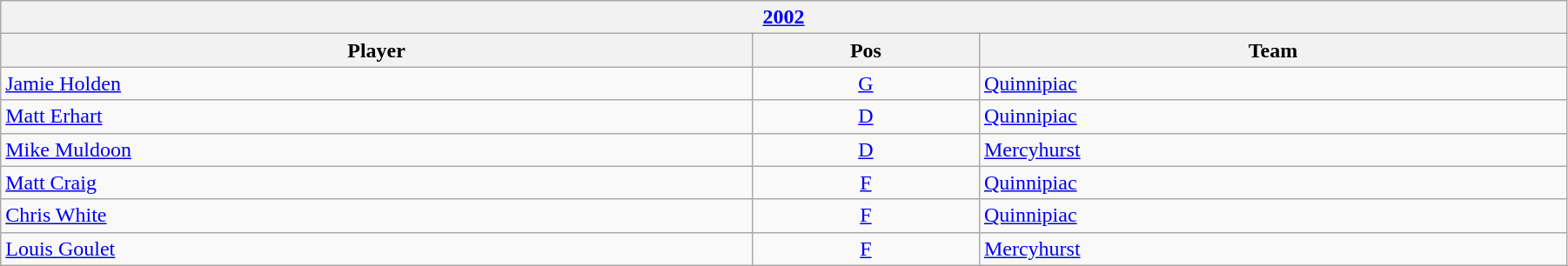<table class="wikitable" width=95%>
<tr>
<th colspan=3><a href='#'>2002</a></th>
</tr>
<tr>
<th>Player</th>
<th>Pos</th>
<th>Team</th>
</tr>
<tr>
<td><a href='#'>Jamie Holden</a></td>
<td style="text-align:center;"><a href='#'>G</a></td>
<td><a href='#'>Quinnipiac</a></td>
</tr>
<tr>
<td><a href='#'>Matt Erhart</a></td>
<td style="text-align:center;"><a href='#'>D</a></td>
<td><a href='#'>Quinnipiac</a></td>
</tr>
<tr>
<td><a href='#'>Mike Muldoon</a></td>
<td style="text-align:center;"><a href='#'>D</a></td>
<td><a href='#'>Mercyhurst</a></td>
</tr>
<tr>
<td><a href='#'>Matt Craig</a></td>
<td style="text-align:center;"><a href='#'>F</a></td>
<td><a href='#'>Quinnipiac</a></td>
</tr>
<tr>
<td><a href='#'>Chris White</a></td>
<td style="text-align:center;"><a href='#'>F</a></td>
<td><a href='#'>Quinnipiac</a></td>
</tr>
<tr>
<td><a href='#'>Louis Goulet</a></td>
<td style="text-align:center;"><a href='#'>F</a></td>
<td><a href='#'>Mercyhurst</a></td>
</tr>
</table>
